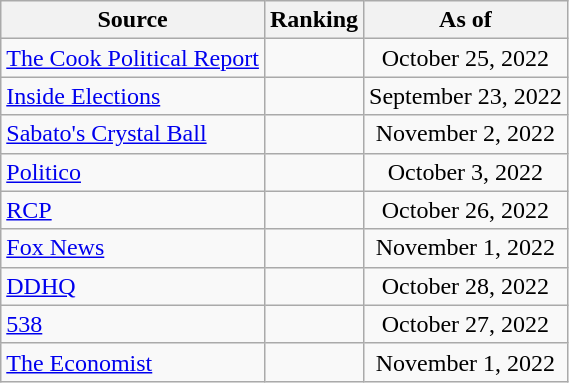<table class="wikitable" style="text-align:center">
<tr>
<th>Source</th>
<th>Ranking</th>
<th>As of</th>
</tr>
<tr>
<td align=left><a href='#'>The Cook Political Report</a></td>
<td></td>
<td>October 25, 2022</td>
</tr>
<tr>
<td align=left><a href='#'>Inside Elections</a></td>
<td></td>
<td>September 23, 2022</td>
</tr>
<tr>
<td align=left><a href='#'>Sabato's Crystal Ball</a></td>
<td></td>
<td>November 2, 2022</td>
</tr>
<tr>
<td align=left><a href='#'>Politico</a></td>
<td></td>
<td>October 3, 2022</td>
</tr>
<tr>
<td align="left"><a href='#'>RCP</a></td>
<td></td>
<td>October 26, 2022</td>
</tr>
<tr>
<td align=left><a href='#'>Fox News</a></td>
<td></td>
<td>November 1, 2022</td>
</tr>
<tr>
<td align="left"><a href='#'>DDHQ</a></td>
<td></td>
<td>October 28, 2022</td>
</tr>
<tr>
<td align="left"><a href='#'>538</a></td>
<td></td>
<td>October 27, 2022</td>
</tr>
<tr>
<td align="left"><a href='#'>The Economist</a></td>
<td></td>
<td>November 1, 2022</td>
</tr>
</table>
